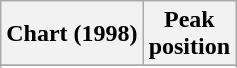<table class="wikitable sortable plainrowheaders" style="text-align:center">
<tr>
<th scope="col">Chart (1998)</th>
<th scope="col">Peak<br>position</th>
</tr>
<tr>
</tr>
<tr>
</tr>
</table>
